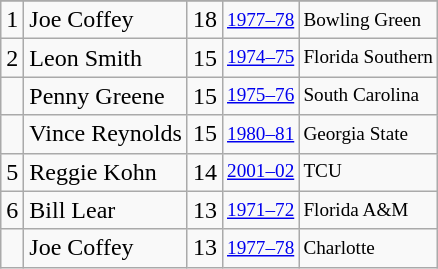<table class="wikitable">
<tr>
</tr>
<tr>
<td>1</td>
<td>Joe Coffey</td>
<td>18</td>
<td style="font-size:80%;"><a href='#'>1977–78</a></td>
<td style="font-size:80%;">Bowling Green</td>
</tr>
<tr>
<td>2</td>
<td>Leon Smith</td>
<td>15</td>
<td style="font-size:80%;"><a href='#'>1974–75</a></td>
<td style="font-size:80%;">Florida Southern</td>
</tr>
<tr>
<td></td>
<td>Penny Greene</td>
<td>15</td>
<td style="font-size:80%;"><a href='#'>1975–76</a></td>
<td style="font-size:80%;">South Carolina</td>
</tr>
<tr>
<td></td>
<td>Vince Reynolds</td>
<td>15</td>
<td style="font-size:80%;"><a href='#'>1980–81</a></td>
<td style="font-size:80%;">Georgia State</td>
</tr>
<tr>
<td>5</td>
<td>Reggie Kohn</td>
<td>14</td>
<td style="font-size:80%;"><a href='#'>2001–02</a></td>
<td style="font-size:80%;">TCU</td>
</tr>
<tr>
<td>6</td>
<td>Bill Lear</td>
<td>13</td>
<td style="font-size:80%;"><a href='#'>1971–72</a></td>
<td style="font-size:80%;">Florida A&M</td>
</tr>
<tr>
<td></td>
<td>Joe Coffey</td>
<td>13</td>
<td style="font-size:80%;"><a href='#'>1977–78</a></td>
<td style="font-size:80%;">Charlotte</td>
</tr>
</table>
